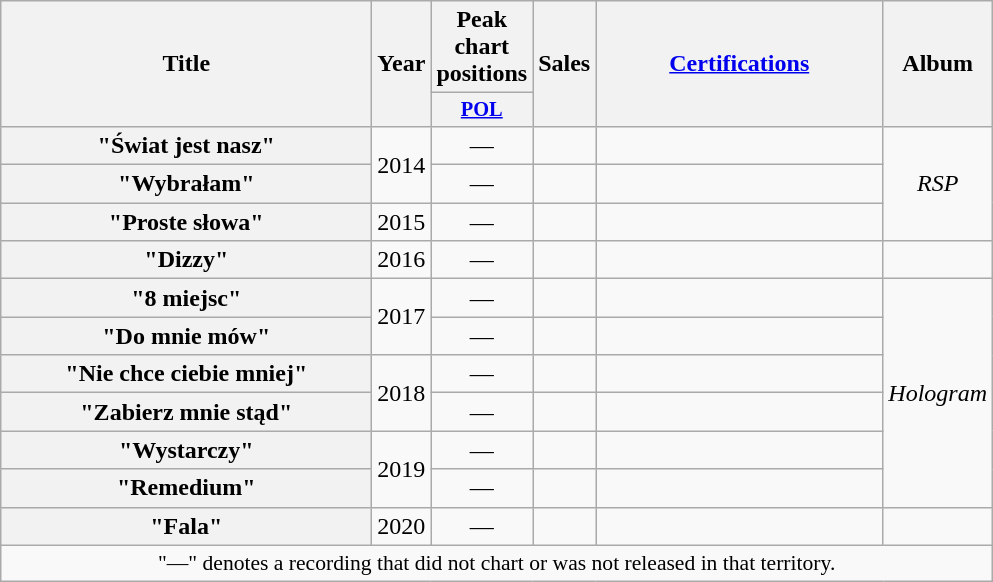<table class="wikitable plainrowheaders" style="text-align:center;">
<tr>
<th scope="col" rowspan="2" style="width:15em;">Title</th>
<th scope="col" rowspan="2" style="width:1em;">Year</th>
<th>Peak chart positions</th>
<th scope="col" rowspan="2">Sales</th>
<th scope="col" rowspan="2" style="width:11.5em;"><a href='#'>Certifications</a></th>
<th scope="col" rowspan="2">Album</th>
</tr>
<tr>
<th scope="col" style="width:3em;font-size:85%;"><a href='#'>POL</a></th>
</tr>
<tr>
<th scope="row">"Świat jest nasz"</th>
<td rowspan="2">2014</td>
<td>—</td>
<td></td>
<td></td>
<td rowspan="3"><em>RSP</em></td>
</tr>
<tr>
<th scope="row">"Wybrałam"</th>
<td>—</td>
<td></td>
<td></td>
</tr>
<tr>
<th scope="row">"Proste słowa"</th>
<td>2015</td>
<td>—</td>
<td></td>
</tr>
<tr>
<th scope="row">"Dizzy"</th>
<td>2016</td>
<td>—</td>
<td></td>
<td></td>
<td></td>
</tr>
<tr>
<th scope="row">"8 miejsc"</th>
<td rowspan="2">2017</td>
<td>—</td>
<td></td>
<td></td>
<td rowspan="6"><em>Hologram</em></td>
</tr>
<tr>
<th scope="row">"Do mnie mów"</th>
<td>—</td>
<td></td>
<td></td>
</tr>
<tr>
<th scope="row">"Nie chce ciebie mniej"</th>
<td rowspan="2">2018</td>
<td>—</td>
<td></td>
<td></td>
</tr>
<tr>
<th scope="row">"Zabierz mnie stąd"</th>
<td>—</td>
<td></td>
<td></td>
</tr>
<tr>
<th scope="row">"Wystarczy"<br></th>
<td rowspan="2">2019</td>
<td>—</td>
<td></td>
<td></td>
</tr>
<tr>
<th scope="row">"Remedium"</th>
<td>—</td>
<td></td>
<td></td>
</tr>
<tr>
<th scope="row">"Fala"</th>
<td>2020</td>
<td>—</td>
<td></td>
<td></td>
<td></td>
</tr>
<tr>
<td colspan="6" style="font-size:90%">"—" denotes a recording that did not chart or was not released in that territory.</td>
</tr>
</table>
